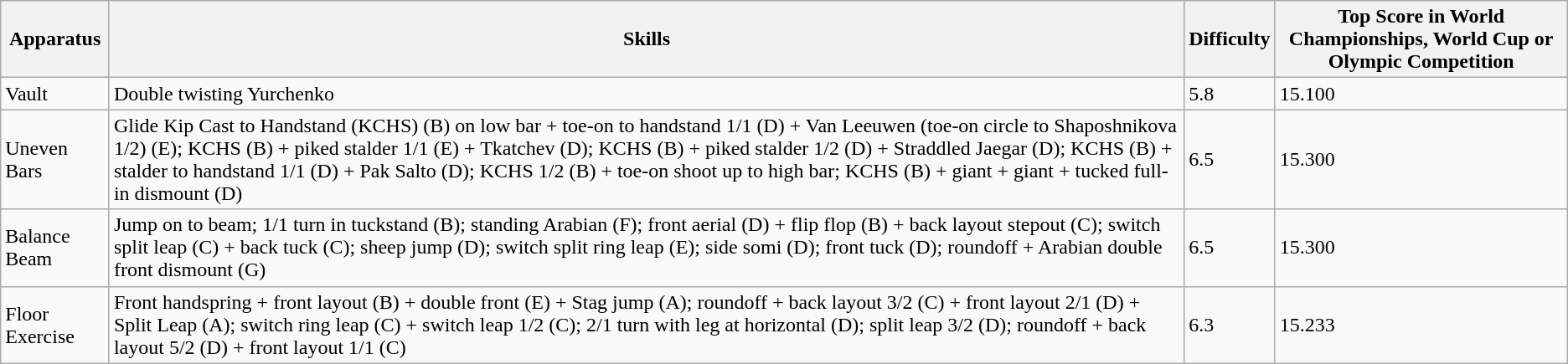<table class="wikitable">
<tr>
<th>Apparatus</th>
<th>Skills</th>
<th>Difficulty</th>
<th>Top Score in World Championships, World Cup or Olympic Competition</th>
</tr>
<tr>
<td>Vault</td>
<td>Double twisting Yurchenko</td>
<td>5.8</td>
<td>15.100</td>
</tr>
<tr 14.700>
<td>Uneven Bars</td>
<td>Glide Kip Cast to Handstand (KCHS) (B) on low bar + toe-on to handstand 1/1 (D) + Van Leeuwen (toe-on circle to Shaposhnikova 1/2) (E); KCHS (B) + piked stalder 1/1 (E) + Tkatchev (D); KCHS (B) + piked stalder 1/2 (D) + Straddled Jaegar (D); KCHS (B) + stalder to handstand 1/1 (D) + Pak Salto (D); KCHS 1/2 (B) + toe-on shoot up to high bar; KCHS (B) + giant + giant + tucked full-in dismount (D)</td>
<td>6.5</td>
<td>15.300</td>
</tr>
<tr>
<td>Balance Beam</td>
<td>Jump on to beam; 1/1 turn in tuckstand (B); standing Arabian (F); front aerial (D) + flip flop (B) + back layout stepout (C); switch split leap (C) + back tuck (C); sheep jump (D); switch split ring leap (E); side somi (D); front tuck (D); roundoff + Arabian double front dismount (G)</td>
<td>6.5</td>
<td>15.300</td>
</tr>
<tr>
<td>Floor Exercise</td>
<td>Front handspring + front layout (B) + double front (E) + Stag jump (A); roundoff + back layout 3/2 (C) + front layout 2/1 (D) + Split Leap (A); switch ring leap (C) + switch leap 1/2 (C); 2/1 turn with leg at horizontal (D); split leap 3/2 (D); roundoff + back layout 5/2 (D) + front layout 1/1 (C)</td>
<td>6.3</td>
<td>15.233</td>
</tr>
</table>
